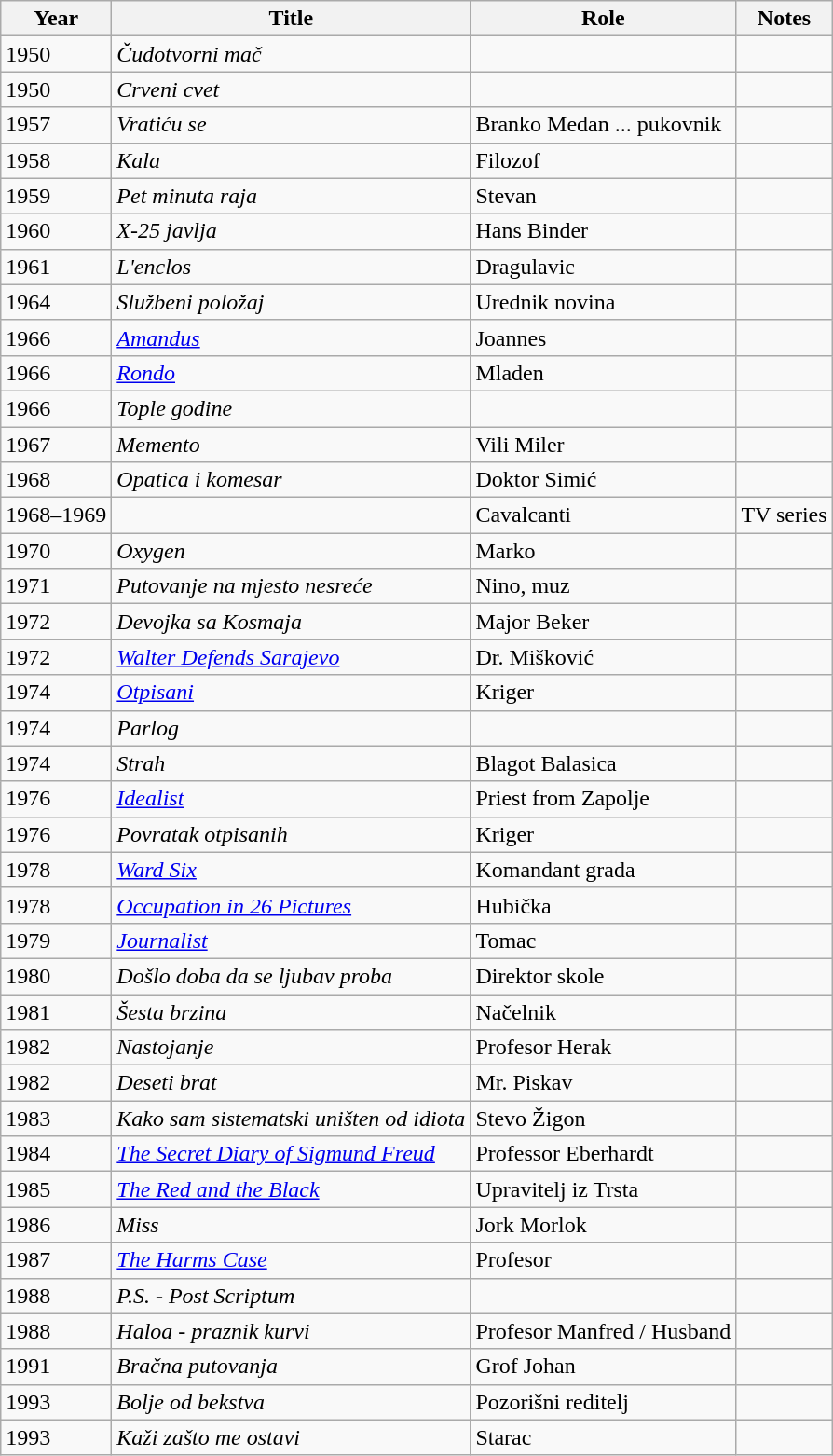<table class="wikitable">
<tr>
<th>Year</th>
<th>Title</th>
<th>Role</th>
<th>Notes</th>
</tr>
<tr>
<td>1950</td>
<td><em>Čudotvorni mač</em></td>
<td></td>
<td></td>
</tr>
<tr>
<td>1950</td>
<td><em>Crveni cvet</em></td>
<td></td>
<td></td>
</tr>
<tr>
<td>1957</td>
<td><em>Vratiću se</em></td>
<td>Branko Medan ... pukovnik</td>
<td></td>
</tr>
<tr>
<td>1958</td>
<td><em>Kala</em></td>
<td>Filozof</td>
<td></td>
</tr>
<tr>
<td>1959</td>
<td><em>Pet minuta raja</em></td>
<td>Stevan</td>
<td></td>
</tr>
<tr>
<td>1960</td>
<td><em>X-25 javlja</em></td>
<td>Hans Binder</td>
<td></td>
</tr>
<tr>
<td>1961</td>
<td><em>L'enclos</em></td>
<td>Dragulavic</td>
<td></td>
</tr>
<tr>
<td>1964</td>
<td><em>Službeni položaj</em></td>
<td>Urednik novina</td>
<td></td>
</tr>
<tr>
<td>1966</td>
<td><em><a href='#'>Amandus</a></em></td>
<td>Joannes</td>
<td></td>
</tr>
<tr>
<td>1966</td>
<td><em><a href='#'>Rondo</a></em></td>
<td>Mladen</td>
<td></td>
</tr>
<tr>
<td>1966</td>
<td><em>Tople godine</em></td>
<td></td>
<td></td>
</tr>
<tr>
<td>1967</td>
<td><em>Memento</em></td>
<td>Vili Miler</td>
<td></td>
</tr>
<tr>
<td>1968</td>
<td><em>Opatica i komesar</em></td>
<td>Doktor Simić</td>
<td></td>
</tr>
<tr>
<td>1968–1969</td>
<td><em></em></td>
<td>Cavalcanti</td>
<td>TV series</td>
</tr>
<tr>
<td>1970</td>
<td><em>Oxygen</em></td>
<td>Marko</td>
<td></td>
</tr>
<tr>
<td>1971</td>
<td><em>Putovanje na mjesto nesreće</em></td>
<td>Nino, muz</td>
<td></td>
</tr>
<tr>
<td>1972</td>
<td><em>Devojka sa Kosmaja</em></td>
<td>Major Beker</td>
<td></td>
</tr>
<tr>
<td>1972</td>
<td><em><a href='#'>Walter Defends Sarajevo</a></em></td>
<td>Dr. Mišković</td>
<td></td>
</tr>
<tr>
<td>1974</td>
<td><em><a href='#'>Otpisani</a></em></td>
<td>Kriger</td>
<td></td>
</tr>
<tr>
<td>1974</td>
<td><em>Parlog</em></td>
<td></td>
<td></td>
</tr>
<tr>
<td>1974</td>
<td><em>Strah</em></td>
<td>Blagot Balasica</td>
<td></td>
</tr>
<tr>
<td>1976</td>
<td><em><a href='#'>Idealist</a></em></td>
<td>Priest from Zapolje</td>
<td></td>
</tr>
<tr>
<td>1976</td>
<td><em>Povratak otpisanih</em></td>
<td>Kriger</td>
<td></td>
</tr>
<tr>
<td>1978</td>
<td><em><a href='#'>Ward Six</a></em></td>
<td>Komandant grada</td>
<td></td>
</tr>
<tr>
<td>1978</td>
<td><em><a href='#'>Occupation in 26 Pictures</a></em></td>
<td>Hubička</td>
<td></td>
</tr>
<tr>
<td>1979</td>
<td><em><a href='#'>Journalist</a></em></td>
<td>Tomac</td>
<td></td>
</tr>
<tr>
<td>1980</td>
<td><em>Došlo doba da se ljubav proba</em></td>
<td>Direktor skole</td>
<td></td>
</tr>
<tr>
<td>1981</td>
<td><em>Šesta brzina</em></td>
<td>Načelnik</td>
<td></td>
</tr>
<tr>
<td>1982</td>
<td><em>Nastojanje</em></td>
<td>Profesor Herak</td>
<td></td>
</tr>
<tr>
<td>1982</td>
<td><em>Deseti brat</em></td>
<td>Mr. Piskav</td>
<td></td>
</tr>
<tr>
<td>1983</td>
<td><em>Kako sam sistematski uništen od idiota</em></td>
<td>Stevo Žigon</td>
<td></td>
</tr>
<tr>
<td>1984</td>
<td><em><a href='#'>The Secret Diary of Sigmund Freud</a></em></td>
<td>Professor Eberhardt</td>
<td></td>
</tr>
<tr>
<td>1985</td>
<td><em><a href='#'>The Red and the Black</a></em></td>
<td>Upravitelj iz Trsta</td>
<td></td>
</tr>
<tr>
<td>1986</td>
<td><em>Miss</em></td>
<td>Jork Morlok</td>
<td></td>
</tr>
<tr>
<td>1987</td>
<td><em><a href='#'>The Harms Case</a></em></td>
<td>Profesor</td>
<td></td>
</tr>
<tr>
<td>1988</td>
<td><em>P.S. - Post Scriptum</em></td>
<td></td>
<td></td>
</tr>
<tr>
<td>1988</td>
<td><em>Haloa - praznik kurvi</em></td>
<td>Profesor Manfred / Husband</td>
<td></td>
</tr>
<tr>
<td>1991</td>
<td><em>Bračna putovanja</em></td>
<td>Grof Johan</td>
<td></td>
</tr>
<tr>
<td>1993</td>
<td><em>Bolje od bekstva</em></td>
<td>Pozorišni reditelj</td>
<td></td>
</tr>
<tr>
<td>1993</td>
<td><em>Kaži zašto me ostavi</em></td>
<td>Starac</td>
<td></td>
</tr>
</table>
